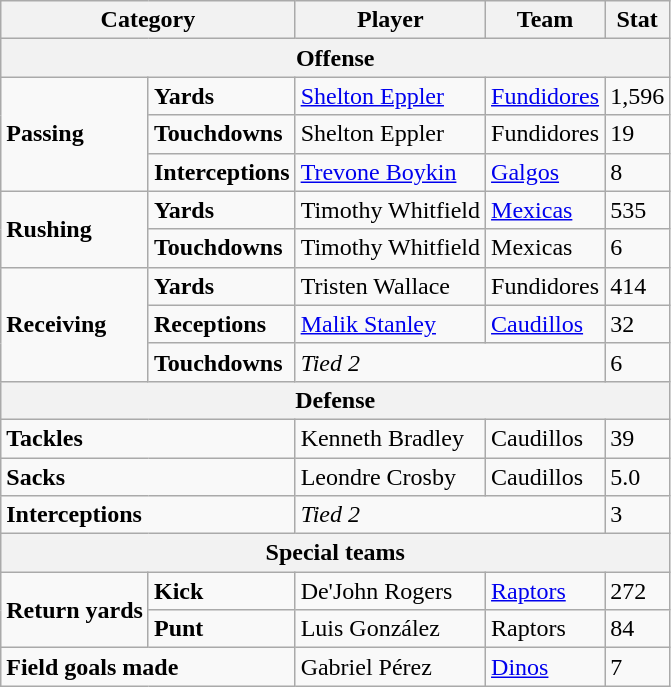<table class="wikitable">
<tr>
<th colspan="2">Category</th>
<th>Player</th>
<th>Team</th>
<th>Stat</th>
</tr>
<tr>
<th colspan="5">Offense</th>
</tr>
<tr>
<td rowspan="3"><strong>Passing</strong></td>
<td><strong>Yards</strong></td>
<td><a href='#'>Shelton Eppler</a></td>
<td><a href='#'>Fundidores</a></td>
<td>1,596</td>
</tr>
<tr>
<td><strong>Touchdowns</strong></td>
<td>Shelton Eppler</td>
<td>Fundidores</td>
<td>19</td>
</tr>
<tr>
<td><strong>Interceptions</strong></td>
<td><a href='#'>Trevone Boykin</a></td>
<td><a href='#'>Galgos</a></td>
<td>8</td>
</tr>
<tr>
<td rowspan="2"><strong>Rushing</strong></td>
<td><strong>Yards</strong></td>
<td>Timothy Whitfield</td>
<td><a href='#'>Mexicas</a></td>
<td>535</td>
</tr>
<tr>
<td><strong>Touchdowns</strong></td>
<td>Timothy Whitfield</td>
<td>Mexicas</td>
<td>6</td>
</tr>
<tr>
<td rowspan="3"><strong>Receiving</strong></td>
<td><strong>Yards</strong></td>
<td>Tristen Wallace</td>
<td>Fundidores</td>
<td>414</td>
</tr>
<tr>
<td><strong>Receptions</strong></td>
<td><a href='#'>Malik Stanley</a></td>
<td><a href='#'>Caudillos</a></td>
<td>32</td>
</tr>
<tr>
<td><strong>Touchdowns</strong></td>
<td colspan="2"><em>Tied 2</em></td>
<td>6</td>
</tr>
<tr>
<th colspan="5">Defense</th>
</tr>
<tr>
<td colspan="2"><strong>Tackles</strong></td>
<td>Kenneth Bradley</td>
<td>Caudillos</td>
<td>39</td>
</tr>
<tr>
<td colspan="2"><strong>Sacks</strong></td>
<td>Leondre Crosby</td>
<td>Caudillos</td>
<td>5.0</td>
</tr>
<tr>
<td colspan="2"><strong>Interceptions</strong></td>
<td colspan="2"><em>Tied 2</em></td>
<td>3</td>
</tr>
<tr>
<th colspan="5">Special teams</th>
</tr>
<tr>
<td rowspan="2"><strong>Return yards</strong></td>
<td><strong>Kick</strong></td>
<td>De'John Rogers</td>
<td><a href='#'>Raptors</a></td>
<td>272</td>
</tr>
<tr>
<td><strong>Punt</strong></td>
<td>Luis González</td>
<td>Raptors</td>
<td>84</td>
</tr>
<tr>
<td colspan="2"><strong>Field goals made</strong></td>
<td>Gabriel Pérez</td>
<td><a href='#'>Dinos</a></td>
<td>7</td>
</tr>
</table>
